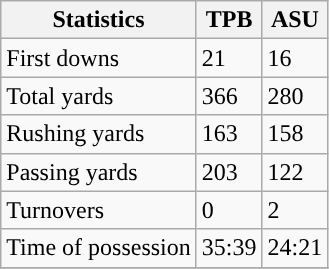<table class="wikitable" style="float: left;">
<tr>
<th>Statistics</th>
<th>TPB</th>
<th>ASU</th>
</tr>
<tr>
<td>First downs</td>
<td>21</td>
<td>16</td>
</tr>
<tr>
<td>Total yards</td>
<td>366</td>
<td>280</td>
</tr>
<tr>
<td>Rushing yards</td>
<td>163</td>
<td>158</td>
</tr>
<tr>
<td>Passing yards</td>
<td>203</td>
<td>122</td>
</tr>
<tr>
<td>Turnovers</td>
<td>0</td>
<td>2</td>
</tr>
<tr>
<td>Time of possession</td>
<td>35:39</td>
<td>24:21</td>
</tr>
<tr>
</tr>
</table>
